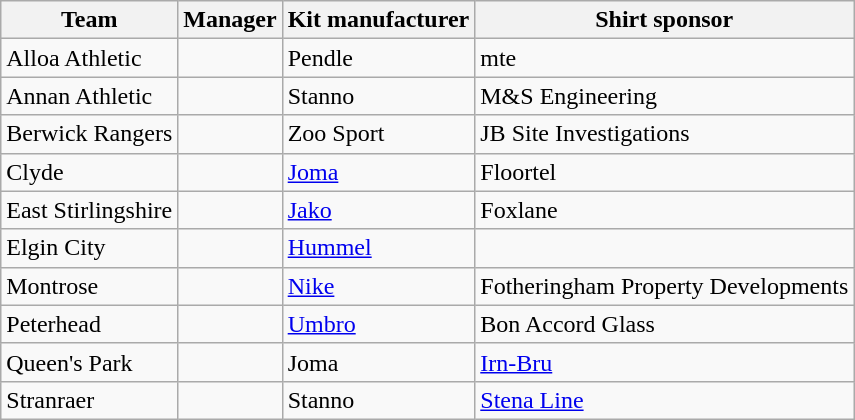<table class="wikitable sortable">
<tr>
<th>Team</th>
<th>Manager</th>
<th>Kit manufacturer</th>
<th>Shirt sponsor</th>
</tr>
<tr>
<td>Alloa Athletic</td>
<td> </td>
<td>Pendle</td>
<td>mte</td>
</tr>
<tr>
<td>Annan Athletic</td>
<td> </td>
<td>Stanno</td>
<td>M&S Engineering</td>
</tr>
<tr>
<td>Berwick Rangers</td>
<td> </td>
<td>Zoo Sport</td>
<td>JB Site Investigations</td>
</tr>
<tr>
<td>Clyde</td>
<td> </td>
<td><a href='#'>Joma</a></td>
<td>Floortel</td>
</tr>
<tr>
<td>East Stirlingshire</td>
<td> </td>
<td><a href='#'>Jako</a></td>
<td>Foxlane</td>
</tr>
<tr>
<td>Elgin City</td>
<td> </td>
<td><a href='#'>Hummel</a></td>
<td></td>
</tr>
<tr>
<td>Montrose</td>
<td> </td>
<td><a href='#'>Nike</a></td>
<td>Fotheringham Property Developments</td>
</tr>
<tr>
<td>Peterhead</td>
<td> </td>
<td><a href='#'>Umbro</a></td>
<td>Bon Accord Glass</td>
</tr>
<tr>
<td>Queen's Park</td>
<td> </td>
<td>Joma</td>
<td><a href='#'>Irn-Bru</a></td>
</tr>
<tr>
<td>Stranraer</td>
<td> </td>
<td>Stanno</td>
<td><a href='#'>Stena Line</a></td>
</tr>
</table>
